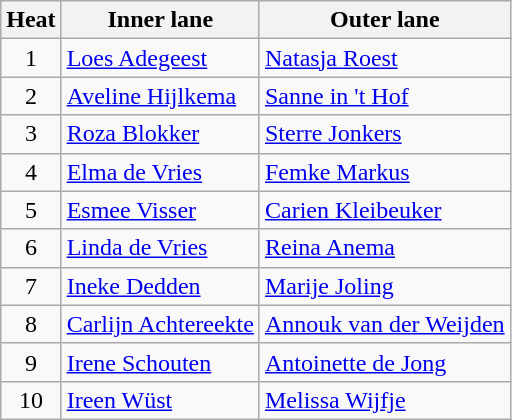<table class="wikitable">
<tr>
<th>Heat</th>
<th>Inner lane</th>
<th>Outer lane</th>
</tr>
<tr>
<td align="center">1</td>
<td><a href='#'>Loes Adegeest</a></td>
<td><a href='#'>Natasja Roest</a></td>
</tr>
<tr>
<td align="center">2</td>
<td><a href='#'>Aveline Hijlkema</a></td>
<td><a href='#'>Sanne in 't Hof</a></td>
</tr>
<tr>
<td align="center">3</td>
<td><a href='#'>Roza Blokker</a></td>
<td><a href='#'>Sterre Jonkers</a></td>
</tr>
<tr>
<td align="center">4</td>
<td><a href='#'>Elma de Vries</a></td>
<td><a href='#'>Femke Markus</a></td>
</tr>
<tr>
<td align="center">5</td>
<td><a href='#'>Esmee Visser</a></td>
<td><a href='#'>Carien Kleibeuker</a></td>
</tr>
<tr>
<td align="center">6</td>
<td><a href='#'>Linda de Vries</a></td>
<td><a href='#'>Reina Anema</a></td>
</tr>
<tr>
<td align="center">7</td>
<td><a href='#'>Ineke Dedden</a></td>
<td><a href='#'>Marije Joling</a></td>
</tr>
<tr>
<td align="center">8</td>
<td><a href='#'>Carlijn Achtereekte</a></td>
<td><a href='#'>Annouk van der Weijden</a></td>
</tr>
<tr>
<td align="center">9</td>
<td><a href='#'>Irene Schouten</a></td>
<td><a href='#'>Antoinette de Jong</a></td>
</tr>
<tr>
<td align="center">10</td>
<td><a href='#'>Ireen Wüst</a></td>
<td><a href='#'>Melissa Wijfje</a></td>
</tr>
</table>
